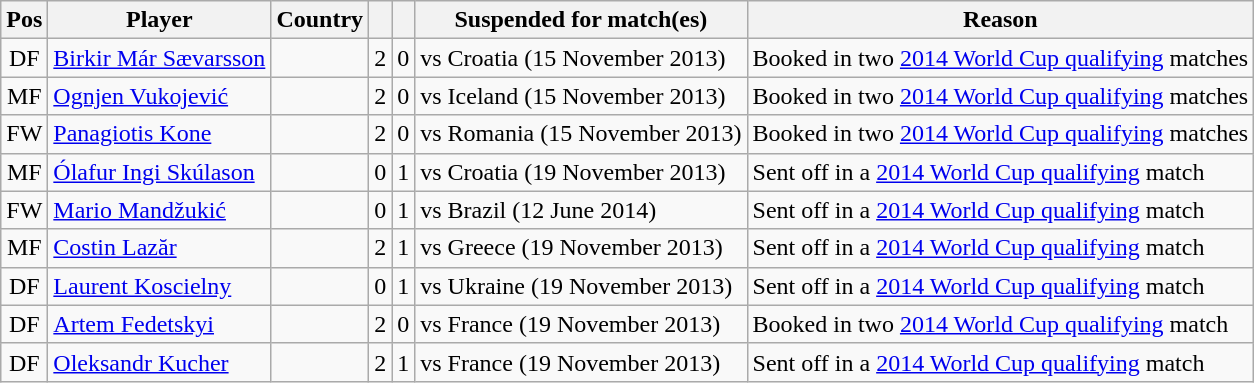<table class="wikitable sortable" style="text-align: center;">
<tr>
<th>Pos</th>
<th>Player</th>
<th>Country</th>
<th></th>
<th></th>
<th>Suspended for match(es)</th>
<th>Reason</th>
</tr>
<tr>
<td>DF</td>
<td align="left"><a href='#'>Birkir Már Sævarsson</a></td>
<td align="left"></td>
<td>2</td>
<td>0</td>
<td align="left">vs Croatia (15 November 2013)</td>
<td align="left">Booked in two <a href='#'>2014 World Cup qualifying</a> matches</td>
</tr>
<tr>
<td>MF</td>
<td align="left"><a href='#'>Ognjen Vukojević</a></td>
<td align="left"></td>
<td>2</td>
<td>0</td>
<td align="left">vs Iceland (15 November 2013)</td>
<td align="left">Booked in two <a href='#'>2014 World Cup qualifying</a> matches</td>
</tr>
<tr>
<td>FW</td>
<td align="left"><a href='#'>Panagiotis Kone</a></td>
<td align="left"></td>
<td>2</td>
<td>0</td>
<td align="left">vs Romania (15 November 2013)</td>
<td align="left">Booked in two <a href='#'>2014 World Cup qualifying</a> matches</td>
</tr>
<tr>
<td>MF</td>
<td align="left"><a href='#'>Ólafur Ingi Skúlason</a></td>
<td align="left"></td>
<td>0</td>
<td>1</td>
<td align="left">vs Croatia (19 November 2013)</td>
<td align="left">Sent off in a <a href='#'>2014 World Cup qualifying</a> match</td>
</tr>
<tr>
<td>FW</td>
<td align="left"><a href='#'>Mario Mandžukić</a></td>
<td align="left"></td>
<td>0</td>
<td>1</td>
<td align="left">vs Brazil (12 June 2014)</td>
<td align="left">Sent off in a <a href='#'>2014 World Cup qualifying</a> match</td>
</tr>
<tr>
<td>MF</td>
<td align="left"><a href='#'>Costin Lazăr</a></td>
<td align="left"></td>
<td>2</td>
<td>1</td>
<td align="left">vs Greece (19 November 2013)</td>
<td align="left">Sent off in a <a href='#'>2014 World Cup qualifying</a> match</td>
</tr>
<tr>
<td>DF</td>
<td align="left"><a href='#'>Laurent Koscielny</a></td>
<td align="left"></td>
<td>0</td>
<td>1</td>
<td align="left">vs Ukraine (19 November 2013)</td>
<td align="left">Sent off in a <a href='#'>2014 World Cup qualifying</a> match</td>
</tr>
<tr>
<td>DF</td>
<td align="left"><a href='#'>Artem Fedetskyi</a></td>
<td align="left"></td>
<td>2</td>
<td>0</td>
<td align="left">vs France (19 November 2013)</td>
<td align="left">Booked in two <a href='#'>2014 World Cup qualifying</a> match</td>
</tr>
<tr>
<td>DF</td>
<td align="left"><a href='#'>Oleksandr Kucher</a></td>
<td align="left"></td>
<td>2</td>
<td>1</td>
<td align="left">vs France (19 November 2013)</td>
<td align="left">Sent off in a <a href='#'>2014 World Cup qualifying</a> match</td>
</tr>
</table>
